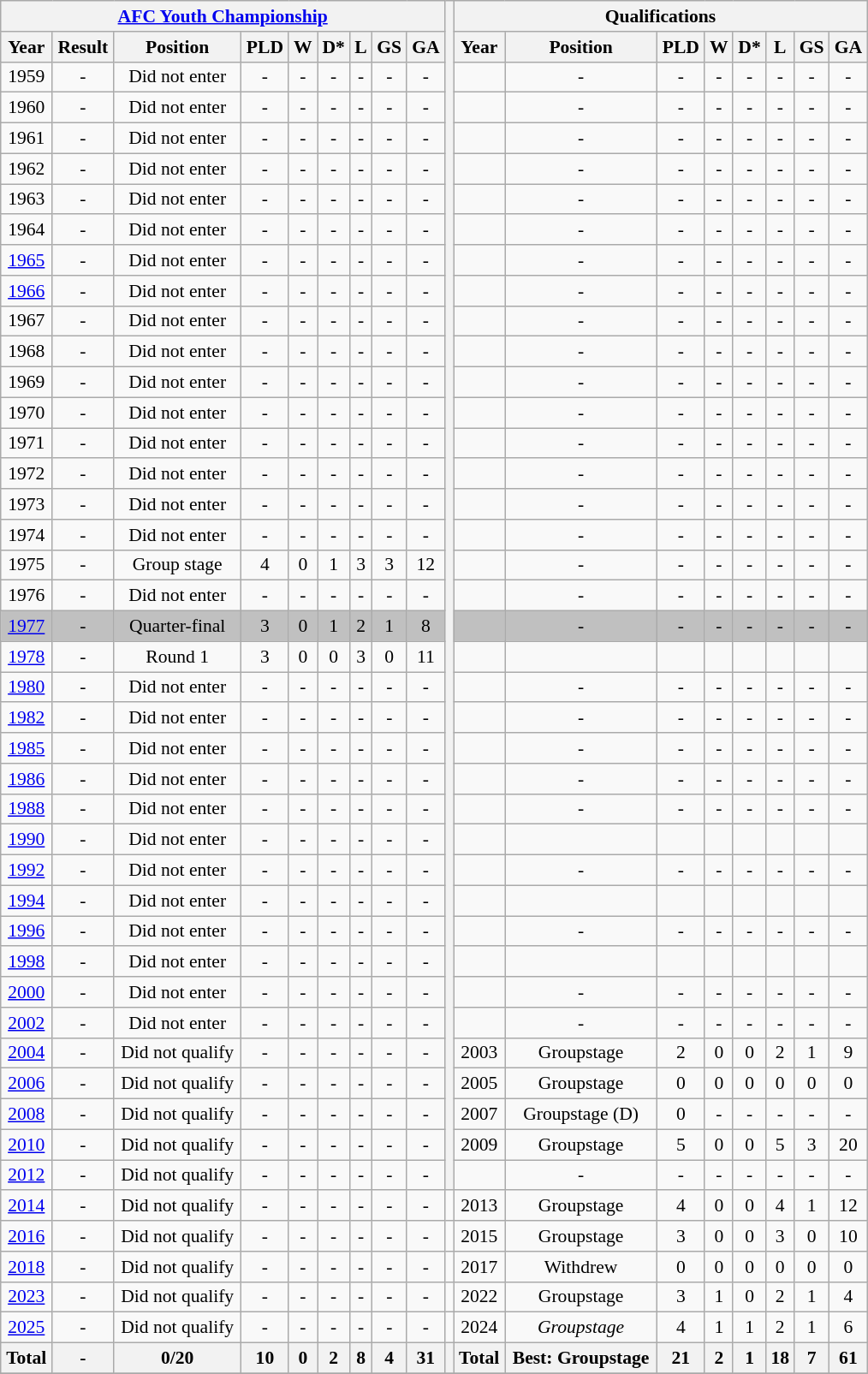<table class="wikitable" style="text-align: center;font-size:90%;">
<tr>
<th colspan=9><a href='#'>AFC Youth Championship</a></th>
<th style="width:1%;" rowspan="39"></th>
<th colspan=9>Qualifications</th>
</tr>
<tr>
<th>Year</th>
<th>Result</th>
<th>Position</th>
<th>PLD</th>
<th>W</th>
<th>D*</th>
<th>L</th>
<th>GS</th>
<th>GA</th>
<th>Year</th>
<th>Position</th>
<th>PLD</th>
<th>W</th>
<th>D*</th>
<th>L</th>
<th>GS</th>
<th>GA</th>
</tr>
<tr>
<td> 1959</td>
<td>-</td>
<td>Did not enter</td>
<td>-</td>
<td>-</td>
<td>-</td>
<td>-</td>
<td>-</td>
<td>-</td>
<td></td>
<td>-</td>
<td>-</td>
<td>-</td>
<td>-</td>
<td>-</td>
<td>-</td>
<td>-</td>
</tr>
<tr>
<td> 1960</td>
<td>-</td>
<td>Did not enter</td>
<td>-</td>
<td>-</td>
<td>-</td>
<td>-</td>
<td>-</td>
<td>-</td>
<td></td>
<td>-</td>
<td>-</td>
<td>-</td>
<td>-</td>
<td>-</td>
<td>-</td>
<td>-</td>
</tr>
<tr>
<td> 1961</td>
<td>-</td>
<td>Did not enter</td>
<td>-</td>
<td>-</td>
<td>-</td>
<td>-</td>
<td>-</td>
<td>-</td>
<td></td>
<td>-</td>
<td>-</td>
<td>-</td>
<td>-</td>
<td>-</td>
<td>-</td>
<td>-</td>
</tr>
<tr>
<td> 1962</td>
<td>-</td>
<td>Did not enter</td>
<td>-</td>
<td>-</td>
<td>-</td>
<td>-</td>
<td>-</td>
<td>-</td>
<td></td>
<td>-</td>
<td>-</td>
<td>-</td>
<td>-</td>
<td>-</td>
<td>-</td>
<td>-</td>
</tr>
<tr>
<td> 1963</td>
<td>-</td>
<td>Did not enter</td>
<td>-</td>
<td>-</td>
<td>-</td>
<td>-</td>
<td>-</td>
<td>-</td>
<td></td>
<td>-</td>
<td>-</td>
<td>-</td>
<td>-</td>
<td>-</td>
<td>-</td>
<td>-</td>
</tr>
<tr>
<td> 1964</td>
<td>-</td>
<td>Did not enter</td>
<td>-</td>
<td>-</td>
<td>-</td>
<td>-</td>
<td>-</td>
<td>-</td>
<td></td>
<td>-</td>
<td>-</td>
<td>-</td>
<td>-</td>
<td>-</td>
<td>-</td>
<td>-</td>
</tr>
<tr>
<td> <a href='#'>1965</a></td>
<td>-</td>
<td>Did not enter</td>
<td>-</td>
<td>-</td>
<td>-</td>
<td>-</td>
<td>-</td>
<td>-</td>
<td></td>
<td>-</td>
<td>-</td>
<td>-</td>
<td>-</td>
<td>-</td>
<td>-</td>
<td>-</td>
</tr>
<tr>
<td><a href='#'>1966</a></td>
<td>-</td>
<td>Did not enter</td>
<td>-</td>
<td>-</td>
<td>-</td>
<td>-</td>
<td>-</td>
<td>-</td>
<td></td>
<td>-</td>
<td>-</td>
<td>-</td>
<td>-</td>
<td>-</td>
<td>-</td>
<td>-</td>
</tr>
<tr>
<td> 1967</td>
<td>-</td>
<td>Did not enter</td>
<td>-</td>
<td>-</td>
<td>-</td>
<td>-</td>
<td>-</td>
<td>-</td>
<td></td>
<td>-</td>
<td>-</td>
<td>-</td>
<td>-</td>
<td>-</td>
<td>-</td>
<td>-</td>
</tr>
<tr>
<td> 1968</td>
<td>-</td>
<td>Did not enter</td>
<td>-</td>
<td>-</td>
<td>-</td>
<td>-</td>
<td>-</td>
<td>-</td>
<td></td>
<td>-</td>
<td>-</td>
<td>-</td>
<td>-</td>
<td>-</td>
<td>-</td>
<td>-</td>
</tr>
<tr>
<td> 1969</td>
<td>-</td>
<td>Did not enter</td>
<td>-</td>
<td>-</td>
<td>-</td>
<td>-</td>
<td>-</td>
<td>-</td>
<td></td>
<td>-</td>
<td>-</td>
<td>-</td>
<td>-</td>
<td>-</td>
<td>-</td>
<td>-</td>
</tr>
<tr>
<td> 1970</td>
<td>-</td>
<td>Did not enter</td>
<td>-</td>
<td>-</td>
<td>-</td>
<td>-</td>
<td>-</td>
<td>-</td>
<td></td>
<td>-</td>
<td>-</td>
<td>-</td>
<td>-</td>
<td>-</td>
<td>-</td>
<td>-</td>
</tr>
<tr>
<td> 1971</td>
<td>-</td>
<td>Did not enter</td>
<td>-</td>
<td>-</td>
<td>-</td>
<td>-</td>
<td>-</td>
<td>-</td>
<td></td>
<td>-</td>
<td>-</td>
<td>-</td>
<td>-</td>
<td>-</td>
<td>-</td>
<td>-</td>
</tr>
<tr>
<td> 1972</td>
<td>-</td>
<td>Did not enter</td>
<td>-</td>
<td>-</td>
<td>-</td>
<td>-</td>
<td>-</td>
<td>-</td>
<td></td>
<td>-</td>
<td>-</td>
<td>-</td>
<td>-</td>
<td>-</td>
<td>-</td>
<td>-</td>
</tr>
<tr>
<td> 1973</td>
<td>-</td>
<td>Did not enter</td>
<td>-</td>
<td>-</td>
<td>-</td>
<td>-</td>
<td>-</td>
<td>-</td>
<td></td>
<td>-</td>
<td>-</td>
<td>-</td>
<td>-</td>
<td>-</td>
<td>-</td>
<td>-</td>
</tr>
<tr>
<td> 1974</td>
<td>-</td>
<td>Did not enter</td>
<td>-</td>
<td>-</td>
<td>-</td>
<td>-</td>
<td>-</td>
<td>-</td>
<td></td>
<td>-</td>
<td>-</td>
<td>-</td>
<td>-</td>
<td>-</td>
<td>-</td>
<td>-</td>
</tr>
<tr>
<td> 1975</td>
<td>-</td>
<td>Group stage</td>
<td>4</td>
<td>0</td>
<td>1</td>
<td>3</td>
<td>3</td>
<td>12</td>
<td></td>
<td>-</td>
<td>-</td>
<td>-</td>
<td>-</td>
<td>-</td>
<td>-</td>
<td>-</td>
</tr>
<tr>
<td> 1976</td>
<td>-</td>
<td>Did not enter</td>
<td>-</td>
<td>-</td>
<td>-</td>
<td>-</td>
<td>-</td>
<td>-</td>
<td></td>
<td>-</td>
<td>-</td>
<td>-</td>
<td>-</td>
<td>-</td>
<td>-</td>
<td>-</td>
</tr>
<tr bgcolor=Silver>
<td> <a href='#'>1977</a></td>
<td>-</td>
<td>Quarter-final</td>
<td>3</td>
<td>0</td>
<td>1</td>
<td>2</td>
<td>1</td>
<td>8</td>
<td></td>
<td>-</td>
<td>-</td>
<td>-</td>
<td>-</td>
<td>-</td>
<td>-</td>
<td>-</td>
</tr>
<tr>
<td> <a href='#'>1978</a></td>
<td>-</td>
<td>Round 1</td>
<td>3</td>
<td>0</td>
<td>0</td>
<td>3</td>
<td>0</td>
<td>11</td>
<td></td>
<td></td>
<td></td>
<td></td>
<td></td>
<td></td>
<td></td>
<td></td>
</tr>
<tr>
<td> <a href='#'>1980</a></td>
<td>-</td>
<td>Did not enter</td>
<td>-</td>
<td>-</td>
<td>-</td>
<td>-</td>
<td>-</td>
<td>-</td>
<td></td>
<td>-</td>
<td>-</td>
<td>-</td>
<td>-</td>
<td>-</td>
<td>-</td>
<td>-</td>
</tr>
<tr>
<td> <a href='#'>1982</a></td>
<td>-</td>
<td>Did not enter</td>
<td>-</td>
<td>-</td>
<td>-</td>
<td>-</td>
<td>-</td>
<td>-</td>
<td></td>
<td>-</td>
<td>-</td>
<td>-</td>
<td>-</td>
<td>-</td>
<td>-</td>
<td>-</td>
</tr>
<tr>
<td> <a href='#'>1985</a></td>
<td>-</td>
<td>Did not enter</td>
<td>-</td>
<td>-</td>
<td>-</td>
<td>-</td>
<td>-</td>
<td>-</td>
<td></td>
<td>-</td>
<td>-</td>
<td>-</td>
<td>-</td>
<td>-</td>
<td>-</td>
<td>-</td>
</tr>
<tr>
<td> <a href='#'>1986</a></td>
<td>-</td>
<td>Did not enter</td>
<td>-</td>
<td>-</td>
<td>-</td>
<td>-</td>
<td>-</td>
<td>-</td>
<td></td>
<td>-</td>
<td>-</td>
<td>-</td>
<td>-</td>
<td>-</td>
<td>-</td>
<td>-</td>
</tr>
<tr>
<td> <a href='#'>1988</a></td>
<td>-</td>
<td>Did not enter</td>
<td>-</td>
<td>-</td>
<td>-</td>
<td>-</td>
<td>-</td>
<td>-</td>
<td></td>
<td>-</td>
<td>-</td>
<td>-</td>
<td>-</td>
<td>-</td>
<td>-</td>
<td>-</td>
</tr>
<tr>
<td> <a href='#'>1990</a></td>
<td>-</td>
<td>Did not enter</td>
<td>-</td>
<td>-</td>
<td>-</td>
<td>-</td>
<td>-</td>
<td>-</td>
<td></td>
<td></td>
<td></td>
<td></td>
<td></td>
<td></td>
<td></td>
<td></td>
</tr>
<tr>
<td> <a href='#'>1992</a></td>
<td>-</td>
<td>Did not enter</td>
<td>-</td>
<td>-</td>
<td>-</td>
<td>-</td>
<td>-</td>
<td>-</td>
<td></td>
<td>-</td>
<td>-</td>
<td>-</td>
<td>-</td>
<td>-</td>
<td>-</td>
<td>-</td>
</tr>
<tr>
<td> <a href='#'>1994</a></td>
<td>-</td>
<td>Did not enter</td>
<td>-</td>
<td>-</td>
<td>-</td>
<td>-</td>
<td>-</td>
<td>-</td>
<td></td>
<td></td>
<td></td>
<td></td>
<td></td>
<td></td>
<td></td>
<td></td>
</tr>
<tr>
<td> <a href='#'>1996</a></td>
<td>-</td>
<td>Did not enter</td>
<td>-</td>
<td>-</td>
<td>-</td>
<td>-</td>
<td>-</td>
<td>-</td>
<td></td>
<td>-</td>
<td>-</td>
<td>-</td>
<td>-</td>
<td>-</td>
<td>-</td>
<td>-</td>
</tr>
<tr>
<td> <a href='#'>1998</a></td>
<td>-</td>
<td>Did not enter</td>
<td>-</td>
<td>-</td>
<td>-</td>
<td>-</td>
<td>-</td>
<td>-</td>
<td></td>
<td></td>
<td></td>
<td></td>
<td></td>
<td></td>
<td></td>
<td></td>
</tr>
<tr>
<td> <a href='#'>2000</a></td>
<td>-</td>
<td>Did not enter</td>
<td>-</td>
<td>-</td>
<td>-</td>
<td>-</td>
<td>-</td>
<td>-</td>
<td></td>
<td>-</td>
<td>-</td>
<td>-</td>
<td>-</td>
<td>-</td>
<td>-</td>
<td>-</td>
</tr>
<tr>
<td> <a href='#'>2002</a></td>
<td>-</td>
<td>Did not enter</td>
<td>-</td>
<td>-</td>
<td>-</td>
<td>-</td>
<td>-</td>
<td>-</td>
<td></td>
<td>-</td>
<td>-</td>
<td>-</td>
<td>-</td>
<td>-</td>
<td>-</td>
<td>-</td>
</tr>
<tr>
<td> <a href='#'>2004</a></td>
<td>-</td>
<td>Did not qualify</td>
<td>-</td>
<td>-</td>
<td>-</td>
<td>-</td>
<td>-</td>
<td>-</td>
<td> 2003</td>
<td>Groupstage</td>
<td>2</td>
<td>0</td>
<td>0</td>
<td>2</td>
<td>1</td>
<td>9</td>
</tr>
<tr>
<td> <a href='#'>2006</a></td>
<td>-</td>
<td>Did not qualify</td>
<td>-</td>
<td>-</td>
<td>-</td>
<td>-</td>
<td>-</td>
<td>-</td>
<td> 2005</td>
<td>Groupstage</td>
<td>0</td>
<td>0</td>
<td>0</td>
<td>0</td>
<td>0</td>
<td>0</td>
</tr>
<tr>
<td> <a href='#'>2008</a></td>
<td>-</td>
<td>Did not qualify</td>
<td>-</td>
<td>-</td>
<td>-</td>
<td>-</td>
<td>-</td>
<td>-</td>
<td> 2007</td>
<td>Groupstage (D)</td>
<td>0</td>
<td>-</td>
<td>-</td>
<td>-</td>
<td>-</td>
<td>-</td>
</tr>
<tr>
<td> <a href='#'>2010</a></td>
<td>-</td>
<td>Did not qualify</td>
<td>-</td>
<td>-</td>
<td>-</td>
<td>-</td>
<td>-</td>
<td>-</td>
<td> 2009</td>
<td>Groupstage</td>
<td>5</td>
<td>0</td>
<td>0</td>
<td>5</td>
<td>3</td>
<td>20</td>
</tr>
<tr>
<td> <a href='#'>2012</a></td>
<td>-</td>
<td>Did not qualify</td>
<td>-</td>
<td>-</td>
<td>-</td>
<td>-</td>
<td>-</td>
<td>-</td>
<td></td>
<td>-</td>
<td>-</td>
<td>-</td>
<td>-</td>
<td>-</td>
<td>-</td>
<td>-</td>
</tr>
<tr>
<td> <a href='#'>2014</a></td>
<td>-</td>
<td>Did not qualify</td>
<td>-</td>
<td>-</td>
<td>-</td>
<td>-</td>
<td>-</td>
<td>-</td>
<td></td>
<td> 2013</td>
<td>Groupstage</td>
<td>4</td>
<td>0</td>
<td>0</td>
<td>4</td>
<td>1</td>
<td>12</td>
</tr>
<tr>
<td> <a href='#'>2016</a></td>
<td>-</td>
<td>Did not qualify</td>
<td>-</td>
<td>-</td>
<td>-</td>
<td>-</td>
<td>-</td>
<td>-</td>
<td></td>
<td> 2015</td>
<td>Groupstage</td>
<td>3</td>
<td>0</td>
<td>0</td>
<td>3</td>
<td>0</td>
<td>10</td>
</tr>
<tr>
<td> <a href='#'>2018</a></td>
<td>-</td>
<td>Did not qualify</td>
<td>-</td>
<td>-</td>
<td>-</td>
<td>-</td>
<td>-</td>
<td>-</td>
<td></td>
<td> 2017</td>
<td>Withdrew</td>
<td>0</td>
<td>0</td>
<td>0</td>
<td>0</td>
<td>0</td>
<td>0</td>
</tr>
<tr>
<td> <a href='#'>2023</a></td>
<td>-</td>
<td>Did not qualify</td>
<td>-</td>
<td>-</td>
<td>-</td>
<td>-</td>
<td>-</td>
<td>-</td>
<td></td>
<td> 2022</td>
<td>Groupstage</td>
<td>3</td>
<td>1</td>
<td>0</td>
<td>2</td>
<td>1</td>
<td>4</td>
</tr>
<tr>
<td> <a href='#'>2025</a></td>
<td>-</td>
<td>Did not qualify</td>
<td>-</td>
<td>-</td>
<td>-</td>
<td>-</td>
<td>-</td>
<td>-</td>
<td></td>
<td> 2024</td>
<td><em>Groupstage</em></td>
<td>4</td>
<td>1</td>
<td>1</td>
<td>2</td>
<td>1</td>
<td>6</td>
</tr>
<tr>
<th><strong>Total</strong></th>
<th>-</th>
<th>0/20</th>
<th>10</th>
<th>0</th>
<th>2</th>
<th>8</th>
<th>4</th>
<th>31</th>
<th></th>
<th><strong>Total</strong></th>
<th>Best: Groupstage</th>
<th>21</th>
<th>2</th>
<th>1</th>
<th>18</th>
<th>7</th>
<th>61</th>
</tr>
<tr>
</tr>
</table>
